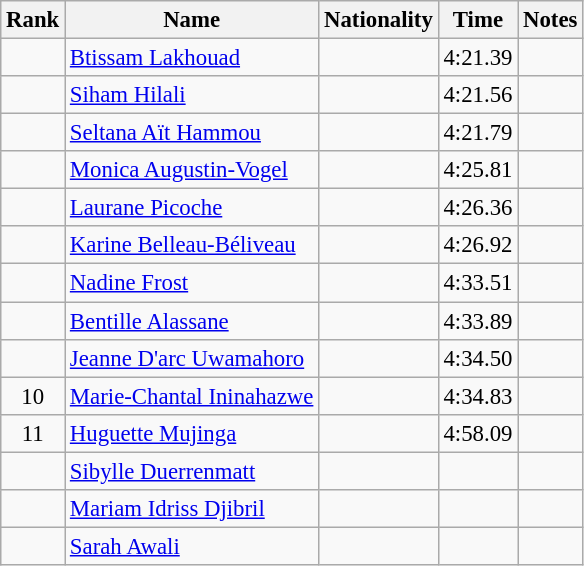<table class="wikitable sortable" style="text-align:center;font-size:95%">
<tr>
<th>Rank</th>
<th>Name</th>
<th>Nationality</th>
<th>Time</th>
<th>Notes</th>
</tr>
<tr>
<td></td>
<td align=left><a href='#'>Btissam Lakhouad</a></td>
<td align=left></td>
<td>4:21.39</td>
<td></td>
</tr>
<tr>
<td></td>
<td align=left><a href='#'>Siham Hilali</a></td>
<td align=left></td>
<td>4:21.56</td>
<td></td>
</tr>
<tr>
<td></td>
<td align=left><a href='#'>Seltana Aït Hammou</a></td>
<td align=left></td>
<td>4:21.79</td>
<td></td>
</tr>
<tr>
<td></td>
<td align=left><a href='#'>Monica Augustin-Vogel</a></td>
<td align=left></td>
<td>4:25.81</td>
<td></td>
</tr>
<tr>
<td></td>
<td align=left><a href='#'>Laurane Picoche</a></td>
<td align=left></td>
<td>4:26.36</td>
<td></td>
</tr>
<tr>
<td></td>
<td align=left><a href='#'>Karine Belleau-Béliveau</a></td>
<td align=left></td>
<td>4:26.92</td>
<td></td>
</tr>
<tr>
<td></td>
<td align=left><a href='#'>Nadine Frost</a></td>
<td align=left></td>
<td>4:33.51</td>
<td></td>
</tr>
<tr>
<td></td>
<td align=left><a href='#'>Bentille Alassane</a></td>
<td align=left></td>
<td>4:33.89</td>
<td></td>
</tr>
<tr>
<td></td>
<td align=left><a href='#'>Jeanne D'arc Uwamahoro</a></td>
<td align=left></td>
<td>4:34.50</td>
<td></td>
</tr>
<tr>
<td>10</td>
<td align=left><a href='#'>Marie-Chantal Ininahazwe</a></td>
<td align=left></td>
<td>4:34.83</td>
<td></td>
</tr>
<tr>
<td>11</td>
<td align=left><a href='#'>Huguette Mujinga</a></td>
<td align=left></td>
<td>4:58.09</td>
<td></td>
</tr>
<tr>
<td></td>
<td align=left><a href='#'>Sibylle Duerrenmatt</a></td>
<td align=left></td>
<td></td>
<td></td>
</tr>
<tr>
<td></td>
<td align=left><a href='#'>Mariam Idriss Djibril</a></td>
<td align=left></td>
<td></td>
<td></td>
</tr>
<tr>
<td></td>
<td align=left><a href='#'>Sarah Awali</a></td>
<td align=left></td>
<td></td>
<td></td>
</tr>
</table>
